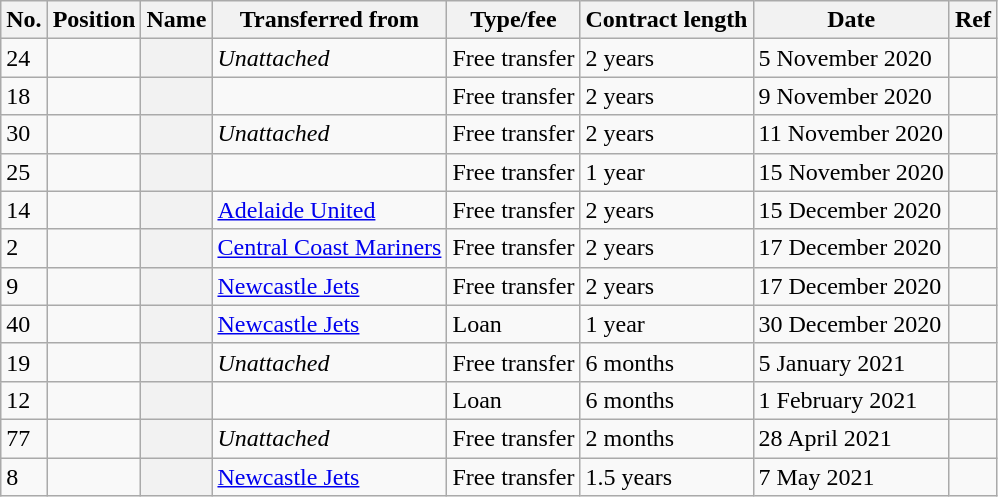<table class="wikitable plainrowheaders sortable" style="text-align:center; text-align:left">
<tr>
<th scope="col">No.</th>
<th scope="col">Position</th>
<th scope="col">Name</th>
<th scope="col">Transferred from</th>
<th scope="col">Type/fee</th>
<th scope="col">Contract length</th>
<th scope="col">Date</th>
<th scope="col" class="unsortable">Ref</th>
</tr>
<tr>
<td>24</td>
<td></td>
<th scope="row"></th>
<td><em>Unattached</em></td>
<td>Free transfer</td>
<td>2 years</td>
<td>5 November 2020</td>
<td></td>
</tr>
<tr>
<td>18</td>
<td></td>
<th scope="row"></th>
<td></td>
<td>Free transfer</td>
<td>2 years</td>
<td>9 November 2020</td>
<td></td>
</tr>
<tr>
<td>30</td>
<td></td>
<th scope="row"></th>
<td><em>Unattached</em></td>
<td>Free transfer</td>
<td>2 years</td>
<td>11 November 2020</td>
<td></td>
</tr>
<tr>
<td>25</td>
<td></td>
<th scope="row"></th>
<td></td>
<td>Free transfer</td>
<td>1 year</td>
<td>15 November 2020</td>
<td></td>
</tr>
<tr>
<td>14</td>
<td></td>
<th scope="row"></th>
<td><a href='#'>Adelaide United</a></td>
<td>Free transfer</td>
<td>2 years</td>
<td>15 December 2020</td>
<td></td>
</tr>
<tr>
<td>2</td>
<td></td>
<th scope="row"></th>
<td><a href='#'>Central Coast Mariners</a></td>
<td>Free transfer</td>
<td>2 years</td>
<td>17 December 2020</td>
<td></td>
</tr>
<tr>
<td>9</td>
<td></td>
<th scope="row"></th>
<td><a href='#'>Newcastle Jets</a></td>
<td>Free transfer</td>
<td>2 years</td>
<td>17 December 2020</td>
<td></td>
</tr>
<tr>
<td>40</td>
<td></td>
<th scope="row"></th>
<td><a href='#'>Newcastle Jets</a></td>
<td>Loan</td>
<td>1 year</td>
<td>30 December 2020</td>
<td></td>
</tr>
<tr>
<td>19</td>
<td></td>
<th scope="row"></th>
<td><em>Unattached</em></td>
<td>Free transfer</td>
<td>6 months</td>
<td>5 January 2021</td>
<td></td>
</tr>
<tr>
<td>12</td>
<td></td>
<th scope="row"></th>
<td></td>
<td>Loan</td>
<td>6 months</td>
<td>1 February 2021</td>
<td></td>
</tr>
<tr>
<td>77</td>
<td></td>
<th scope="row"></th>
<td><em>Unattached</em></td>
<td>Free transfer</td>
<td>2 months</td>
<td>28 April 2021</td>
<td></td>
</tr>
<tr>
<td>8</td>
<td></td>
<th scope="row"></th>
<td><a href='#'>Newcastle Jets</a></td>
<td>Free transfer</td>
<td>1.5 years</td>
<td>7 May 2021</td>
<td></td>
</tr>
</table>
